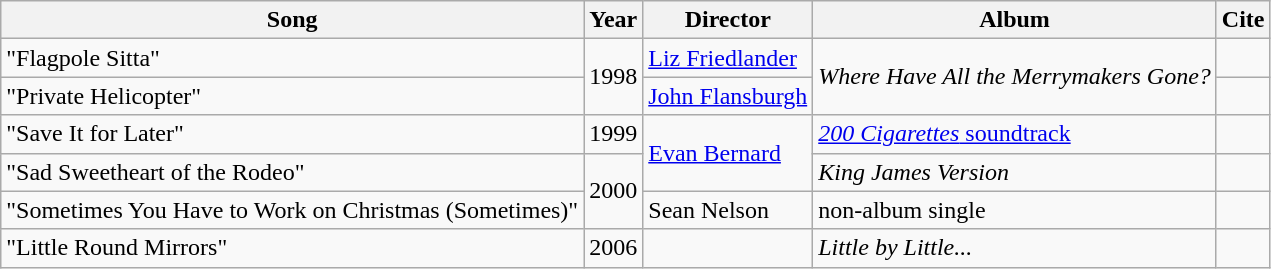<table class="wikitable">
<tr>
<th>Song</th>
<th>Year</th>
<th>Director</th>
<th>Album</th>
<th>Cite</th>
</tr>
<tr>
<td>"Flagpole Sitta"</td>
<td rowspan="2">1998</td>
<td><a href='#'>Liz Friedlander</a></td>
<td rowspan="2"><em>Where Have All the Merrymakers Gone?</em></td>
<td></td>
</tr>
<tr>
<td>"Private Helicopter"</td>
<td><a href='#'>John Flansburgh</a></td>
<td></td>
</tr>
<tr>
<td>"Save It for Later"</td>
<td>1999</td>
<td rowspan="2"><a href='#'>Evan Bernard</a></td>
<td><a href='#'><em>200 Cigarettes</em> soundtrack</a></td>
<td></td>
</tr>
<tr>
<td>"Sad Sweetheart of the Rodeo"</td>
<td rowspan="2">2000</td>
<td><em>King James Version</em></td>
<td></td>
</tr>
<tr>
<td>"Sometimes You Have to Work on Christmas (Sometimes)"</td>
<td>Sean Nelson</td>
<td>non-album single</td>
<td></td>
</tr>
<tr>
<td>"Little Round Mirrors"</td>
<td>2006</td>
<td></td>
<td><em>Little by Little...</em></td>
<td></td>
</tr>
</table>
